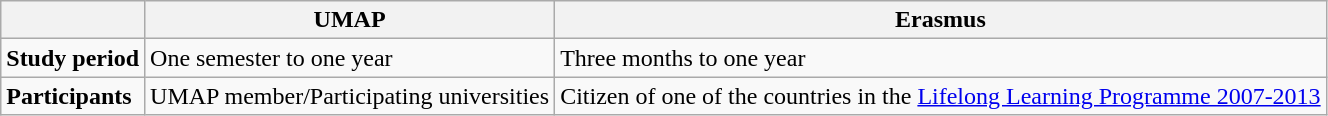<table class="wikitable">
<tr --->
<th></th>
<th>UMAP</th>
<th>Erasmus</th>
</tr>
<tr --->
<td><strong>Study period</strong></td>
<td>One semester to one year</td>
<td>Three months to one year</td>
</tr>
<tr --->
<td><strong>Participants</strong></td>
<td>UMAP member/Participating universities</td>
<td>Citizen of one of the countries in the <a href='#'>Lifelong Learning Programme 2007-2013</a></td>
</tr>
</table>
